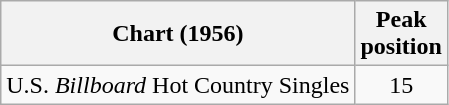<table class="wikitable sortable">
<tr>
<th align="left">Chart (1956)</th>
<th align="center">Peak<br>position</th>
</tr>
<tr>
<td align="left">U.S. <em>Billboard</em> Hot Country Singles</td>
<td align="center">15</td>
</tr>
</table>
